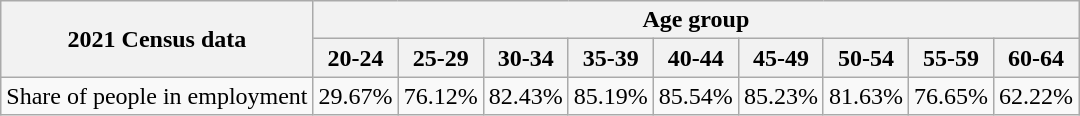<table class="wikitable">
<tr>
<th rowspan="2">2021 Census data</th>
<th colspan="9">Age group</th>
</tr>
<tr>
<th>20-24</th>
<th>25-29</th>
<th>30-34</th>
<th>35-39</th>
<th>40-44</th>
<th>45-49</th>
<th>50-54</th>
<th>55-59</th>
<th>60-64</th>
</tr>
<tr>
<td>Share of people in employment</td>
<td>29.67%</td>
<td>76.12%</td>
<td>82.43%</td>
<td>85.19%</td>
<td>85.54%</td>
<td>85.23%</td>
<td>81.63%</td>
<td>76.65%</td>
<td>62.22%</td>
</tr>
</table>
